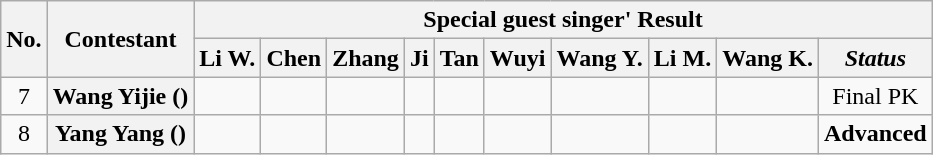<table class="wikitable plainrowheaders" style="text-align:center;">
<tr>
<th scope="col" rowspan="2">No.</th>
<th scope="col" rowspan="2">Contestant</th>
<th scope="col" colspan="10">Special guest singer' Result</th>
</tr>
<tr>
<th scope="col">Li W.</th>
<th scope="col">Chen</th>
<th scope="col">Zhang</th>
<th scope="col">Ji</th>
<th scope="col">Tan</th>
<th scope="col">Wuyi</th>
<th scope="col">Wang Y.</th>
<th scope="col">Li M.</th>
<th scope="col">Wang K.</th>
<th scope="col"><em>Status</em></th>
</tr>
<tr>
<td>7</td>
<th scope="row">Wang Yijie ()</th>
<td></td>
<td></td>
<td></td>
<td></td>
<td></td>
<td></td>
<td></td>
<td></td>
<td></td>
<td>Final PK</td>
</tr>
<tr>
<td>8</td>
<th scope="row">Yang Yang ()</th>
<td></td>
<td></td>
<td></td>
<td></td>
<td></td>
<td></td>
<td></td>
<td></td>
<td></td>
<td><strong>Advanced</strong></td>
</tr>
</table>
